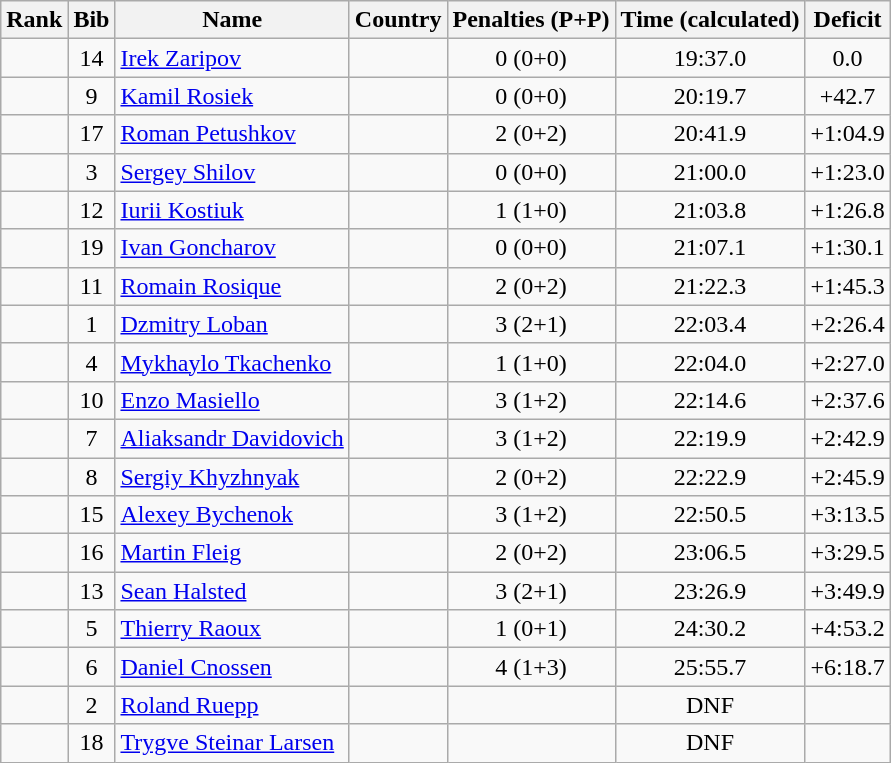<table class="wikitable sortable" style="text-align:center">
<tr>
<th>Rank</th>
<th>Bib</th>
<th>Name</th>
<th>Country</th>
<th>Penalties  (P+P)</th>
<th>Time (calculated)</th>
<th>Deficit</th>
</tr>
<tr>
<td></td>
<td>14</td>
<td align=left><a href='#'>Irek Zaripov</a></td>
<td align=left></td>
<td>0 (0+0)</td>
<td>19:37.0</td>
<td>0.0</td>
</tr>
<tr>
<td></td>
<td>9</td>
<td align=left><a href='#'>Kamil Rosiek</a></td>
<td align=left></td>
<td>0 (0+0)</td>
<td>20:19.7</td>
<td>+42.7</td>
</tr>
<tr>
<td></td>
<td>17</td>
<td align=left><a href='#'>Roman Petushkov</a></td>
<td align=left></td>
<td>2 (0+2)</td>
<td>20:41.9</td>
<td>+1:04.9</td>
</tr>
<tr>
<td></td>
<td>3</td>
<td align=left><a href='#'>Sergey Shilov</a></td>
<td align=left></td>
<td>0 (0+0)</td>
<td>21:00.0</td>
<td>+1:23.0</td>
</tr>
<tr>
<td></td>
<td>12</td>
<td align=left><a href='#'>Iurii Kostiuk</a></td>
<td align=left></td>
<td>1 (1+0)</td>
<td>21:03.8</td>
<td>+1:26.8</td>
</tr>
<tr>
<td></td>
<td>19</td>
<td align=left><a href='#'>Ivan Goncharov</a></td>
<td align=left></td>
<td>0 (0+0)</td>
<td>21:07.1</td>
<td>+1:30.1</td>
</tr>
<tr>
<td></td>
<td>11</td>
<td align=left><a href='#'>Romain Rosique</a></td>
<td align=left></td>
<td>2 (0+2)</td>
<td>21:22.3</td>
<td>+1:45.3</td>
</tr>
<tr>
<td></td>
<td>1</td>
<td align=left><a href='#'>Dzmitry Loban</a></td>
<td align=left></td>
<td>3 (2+1)</td>
<td>22:03.4</td>
<td>+2:26.4</td>
</tr>
<tr>
<td></td>
<td>4</td>
<td align=left><a href='#'>Mykhaylo Tkachenko</a></td>
<td align=left></td>
<td>1 (1+0)</td>
<td>22:04.0</td>
<td>+2:27.0</td>
</tr>
<tr>
<td></td>
<td>10</td>
<td align=left><a href='#'>Enzo Masiello</a></td>
<td align=left></td>
<td>3 (1+2)</td>
<td>22:14.6</td>
<td>+2:37.6</td>
</tr>
<tr>
<td></td>
<td>7</td>
<td align=left><a href='#'>Aliaksandr Davidovich</a></td>
<td align=left></td>
<td>3 (1+2)</td>
<td>22:19.9</td>
<td>+2:42.9</td>
</tr>
<tr>
<td></td>
<td>8</td>
<td align=left><a href='#'>Sergiy Khyzhnyak</a></td>
<td align=left></td>
<td>2 (0+2)</td>
<td>22:22.9</td>
<td>+2:45.9</td>
</tr>
<tr>
<td></td>
<td>15</td>
<td align=left><a href='#'>Alexey Bychenok</a></td>
<td align=left></td>
<td>3 (1+2)</td>
<td>22:50.5</td>
<td>+3:13.5</td>
</tr>
<tr>
<td></td>
<td>16</td>
<td align=left><a href='#'>Martin Fleig</a></td>
<td align=left></td>
<td>2 (0+2)</td>
<td>23:06.5</td>
<td>+3:29.5</td>
</tr>
<tr>
<td></td>
<td>13</td>
<td align=left><a href='#'>Sean Halsted</a></td>
<td align=left></td>
<td>3 (2+1)</td>
<td>23:26.9</td>
<td>+3:49.9</td>
</tr>
<tr>
<td></td>
<td>5</td>
<td align=left><a href='#'>Thierry Raoux</a></td>
<td align=left></td>
<td>1 (0+1)</td>
<td>24:30.2</td>
<td>+4:53.2</td>
</tr>
<tr>
<td></td>
<td>6</td>
<td align=left><a href='#'>Daniel Cnossen</a></td>
<td align=left></td>
<td>4 (1+3)</td>
<td>25:55.7</td>
<td>+6:18.7</td>
</tr>
<tr>
<td></td>
<td>2</td>
<td align=left><a href='#'>Roland Ruepp</a></td>
<td align=left></td>
<td></td>
<td>DNF</td>
<td></td>
</tr>
<tr>
<td></td>
<td>18</td>
<td align=left><a href='#'>Trygve Steinar Larsen</a></td>
<td align=left></td>
<td></td>
<td>DNF</td>
<td></td>
</tr>
</table>
